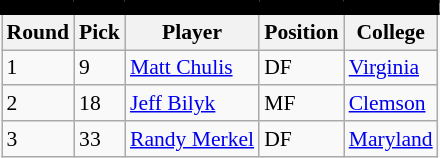<table class="wikitable sortable" style="text-align:center; font-size:90%; text-align:left;">
<tr style="border-spacing: 2px; border: 2px solid black;">
<td colspan="7" bgcolor="#000000" color="#000000" border="#FED000" align="center"><strong></strong></td>
</tr>
<tr>
<th><strong>Round</strong></th>
<th><strong>Pick</strong></th>
<th><strong>Player</strong></th>
<th><strong>Position</strong></th>
<th><strong>College</strong></th>
</tr>
<tr>
<td>1</td>
<td>9</td>
<td> <a href='#'>Matt Chulis</a></td>
<td>DF</td>
<td><a href='#'>Virginia</a></td>
</tr>
<tr>
<td>2</td>
<td>18</td>
<td> <a href='#'>Jeff Bilyk</a></td>
<td>MF</td>
<td><a href='#'>Clemson</a></td>
</tr>
<tr>
<td>3</td>
<td>33</td>
<td> <a href='#'>Randy Merkel</a></td>
<td>DF</td>
<td><a href='#'>Maryland</a></td>
</tr>
</table>
